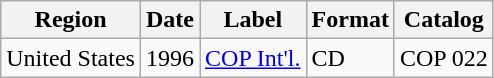<table class="wikitable">
<tr>
<th>Region</th>
<th>Date</th>
<th>Label</th>
<th>Format</th>
<th>Catalog</th>
</tr>
<tr>
<td>United States</td>
<td>1996</td>
<td><a href='#'>COP Int'l.</a></td>
<td>CD</td>
<td>COP 022</td>
</tr>
</table>
